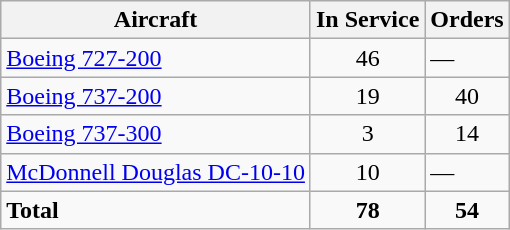<table class="wikitable">
<tr>
<th>Aircraft</th>
<th>In Service</th>
<th>Orders</th>
</tr>
<tr>
<td><a href='#'>Boeing 727-200</a></td>
<td align=center>46</td>
<td>—</td>
</tr>
<tr>
<td><a href='#'>Boeing 737-200</a></td>
<td align=center>19</td>
<td align=center>40</td>
</tr>
<tr>
<td><a href='#'>Boeing 737-300</a></td>
<td align=center>3</td>
<td align=center>14</td>
</tr>
<tr>
<td><a href='#'>McDonnell Douglas DC-10-10</a></td>
<td align=center>10</td>
<td>—</td>
</tr>
<tr>
<td><strong>Total</strong></td>
<td align=center><strong>78</strong></td>
<td align=center><strong>54</strong></td>
</tr>
</table>
